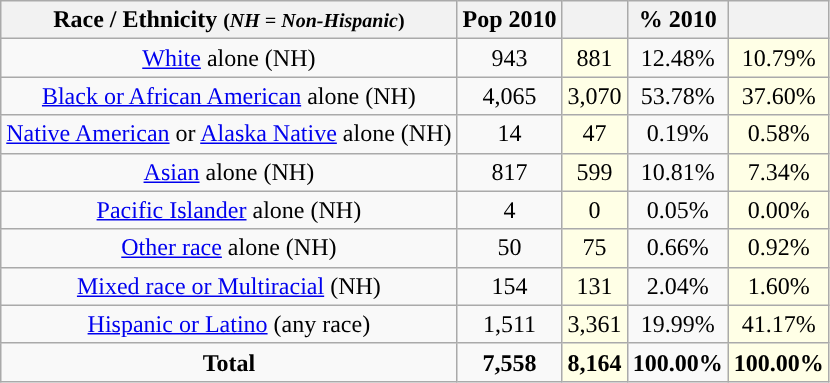<table class="wikitable" style="text-align:center;">
<tr>
<th>Race / Ethnicity <small>(<em>NH = Non-Hispanic</em>)</small></th>
<th>Pop 2010</th>
<th></th>
<th>% 2010</th>
<th></th>
</tr>
<tr>
<td><a href='#'>White</a> alone (NH)</td>
<td>943</td>
<td style='background: #ffffe6;'>881</td>
<td>12.48%</td>
<td style='background: #ffffe6;'>10.79%</td>
</tr>
<tr>
<td><a href='#'>Black or African American</a> alone (NH)</td>
<td>4,065</td>
<td style='background: #ffffe6;'>3,070</td>
<td>53.78%</td>
<td style='background: #ffffe6;'>37.60%</td>
</tr>
<tr>
<td><a href='#'>Native American</a> or <a href='#'>Alaska Native</a> alone (NH)</td>
<td>14</td>
<td style='background: #ffffe6;'>47</td>
<td>0.19%</td>
<td style='background: #ffffe6;'>0.58%</td>
</tr>
<tr>
<td><a href='#'>Asian</a> alone (NH)</td>
<td>817</td>
<td style='background: #ffffe6;'>599</td>
<td>10.81%</td>
<td style='background: #ffffe6;'>7.34%</td>
</tr>
<tr>
<td><a href='#'>Pacific Islander</a> alone (NH)</td>
<td>4</td>
<td style='background: #ffffe6;'>0</td>
<td>0.05%</td>
<td style='background: #ffffe6;'>0.00%</td>
</tr>
<tr>
<td><a href='#'>Other race</a> alone (NH)</td>
<td>50</td>
<td style='background: #ffffe6;'>75</td>
<td>0.66%</td>
<td style='background: #ffffe6;'>0.92%</td>
</tr>
<tr>
<td><a href='#'>Mixed race or Multiracial</a> (NH)</td>
<td>154</td>
<td style='background: #ffffe6;'>131</td>
<td>2.04%</td>
<td style='background: #ffffe6;'>1.60%</td>
</tr>
<tr>
<td><a href='#'>Hispanic or Latino</a> (any race)</td>
<td>1,511</td>
<td style='background: #ffffe6;'>3,361</td>
<td>19.99%</td>
<td style='background: #ffffe6;'>41.17%</td>
</tr>
<tr>
<td><strong>Total</strong></td>
<td><strong>7,558</strong></td>
<td style='background: #ffffe6;'><strong>8,164</strong></td>
<td><strong>100.00%</strong></td>
<td style='background: #ffffe6;'><strong>100.00%</strong></td>
</tr>
</table>
